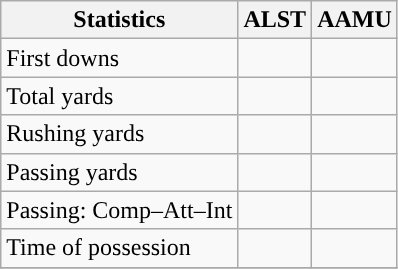<table class="wikitable" style="float: left;">
<tr>
<th>Statistics</th>
<th>ALST</th>
<th>AAMU</th>
</tr>
<tr>
<td>First downs</td>
<td></td>
<td></td>
</tr>
<tr>
<td>Total yards</td>
<td></td>
<td></td>
</tr>
<tr>
<td>Rushing yards</td>
<td></td>
<td></td>
</tr>
<tr>
<td>Passing yards</td>
<td></td>
<td></td>
</tr>
<tr>
<td>Passing: Comp–Att–Int</td>
<td></td>
<td></td>
</tr>
<tr>
<td>Time of possession</td>
<td></td>
<td></td>
</tr>
<tr>
</tr>
</table>
